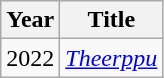<table class="wikitable">
<tr>
<th>Year</th>
<th>Title</th>
</tr>
<tr>
<td>2022</td>
<td><em><a href='#'>Theerppu</a></em></td>
</tr>
</table>
